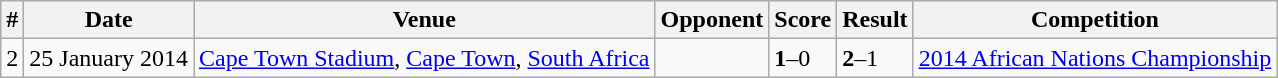<table class="wikitable plainrowheaders sortable">
<tr>
<th>#</th>
<th>Date</th>
<th>Venue</th>
<th>Opponent</th>
<th>Score</th>
<th>Result</th>
<th>Competition</th>
</tr>
<tr>
<td align=center>2</td>
<td>25 January 2014</td>
<td><a href='#'>Cape Town Stadium</a>, <a href='#'>Cape Town</a>, <a href='#'>South Africa</a></td>
<td></td>
<td><strong>1</strong>–0</td>
<td><strong>2</strong>–1</td>
<td><a href='#'>2014 African Nations Championship</a></td>
</tr>
</table>
